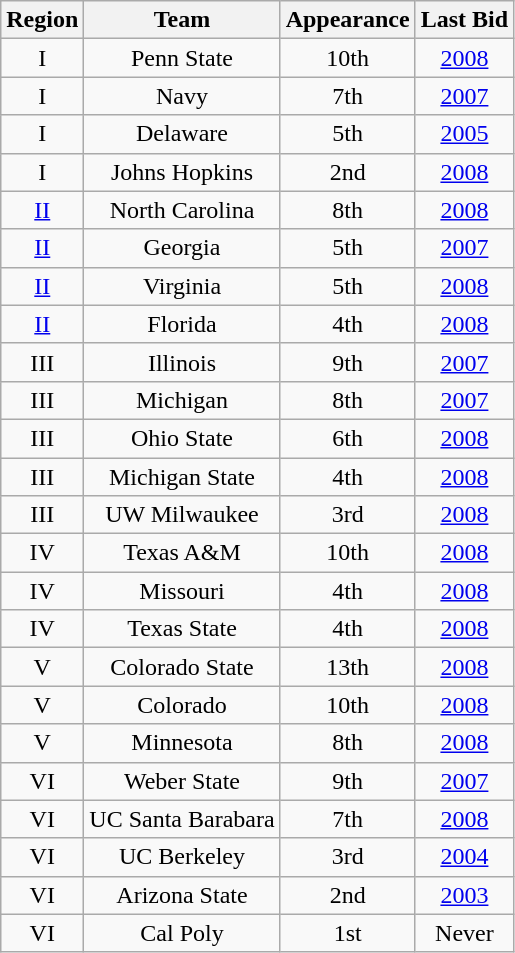<table class="wikitable sortable" style="text-align:center">
<tr>
<th>Region</th>
<th>Team</th>
<th>Appearance</th>
<th>Last Bid</th>
</tr>
<tr>
<td>I</td>
<td>Penn State</td>
<td>10th</td>
<td><a href='#'>2008</a></td>
</tr>
<tr>
<td>I</td>
<td>Navy</td>
<td>7th</td>
<td><a href='#'>2007</a></td>
</tr>
<tr>
<td>I</td>
<td>Delaware</td>
<td>5th</td>
<td><a href='#'>2005</a></td>
</tr>
<tr>
<td>I</td>
<td>Johns Hopkins</td>
<td>2nd</td>
<td><a href='#'>2008</a></td>
</tr>
<tr>
<td><a href='#'>II</a></td>
<td>North Carolina</td>
<td>8th</td>
<td><a href='#'>2008</a></td>
</tr>
<tr>
<td><a href='#'>II</a></td>
<td>Georgia</td>
<td>5th</td>
<td><a href='#'>2007</a></td>
</tr>
<tr>
<td><a href='#'>II</a></td>
<td>Virginia</td>
<td>5th</td>
<td><a href='#'>2008</a></td>
</tr>
<tr>
<td><a href='#'>II</a></td>
<td>Florida</td>
<td>4th</td>
<td><a href='#'>2008</a></td>
</tr>
<tr>
<td>III</td>
<td>Illinois</td>
<td>9th</td>
<td><a href='#'>2007</a></td>
</tr>
<tr>
<td>III</td>
<td>Michigan</td>
<td>8th</td>
<td><a href='#'>2007</a></td>
</tr>
<tr>
<td>III</td>
<td>Ohio State</td>
<td>6th</td>
<td><a href='#'>2008</a></td>
</tr>
<tr>
<td>III</td>
<td>Michigan State</td>
<td>4th</td>
<td><a href='#'>2008</a></td>
</tr>
<tr>
<td>III</td>
<td>UW Milwaukee</td>
<td>3rd</td>
<td><a href='#'>2008</a></td>
</tr>
<tr>
<td>IV</td>
<td>Texas A&M</td>
<td>10th</td>
<td><a href='#'>2008</a></td>
</tr>
<tr>
<td>IV</td>
<td>Missouri</td>
<td>4th</td>
<td><a href='#'>2008</a></td>
</tr>
<tr>
<td>IV</td>
<td>Texas State</td>
<td>4th</td>
<td><a href='#'>2008</a></td>
</tr>
<tr>
<td>V</td>
<td>Colorado State</td>
<td>13th</td>
<td><a href='#'>2008</a></td>
</tr>
<tr>
<td>V</td>
<td>Colorado</td>
<td>10th</td>
<td><a href='#'>2008</a></td>
</tr>
<tr>
<td>V</td>
<td>Minnesota</td>
<td>8th</td>
<td><a href='#'>2008</a></td>
</tr>
<tr>
<td>VI</td>
<td>Weber State</td>
<td>9th</td>
<td><a href='#'>2007</a></td>
</tr>
<tr>
<td>VI</td>
<td>UC Santa Barabara</td>
<td>7th</td>
<td><a href='#'>2008</a></td>
</tr>
<tr>
<td>VI</td>
<td>UC Berkeley</td>
<td>3rd</td>
<td><a href='#'>2004</a></td>
</tr>
<tr>
<td>VI</td>
<td>Arizona State</td>
<td>2nd</td>
<td><a href='#'>2003</a></td>
</tr>
<tr>
<td>VI</td>
<td>Cal Poly</td>
<td>1st</td>
<td>Never</td>
</tr>
</table>
